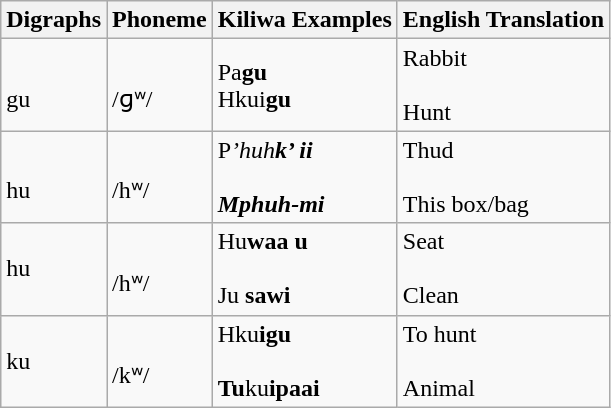<table class="wikitable">
<tr>
<th>Digraphs</th>
<th>Phoneme</th>
<th>Kiliwa Examples</th>
<th>English Translation</th>
</tr>
<tr>
<td><br>gu</td>
<td><br>/ɡʷ/</td>
<td>Pa<strong>gu</strong><br>Hkui<strong>gu</strong></td>
<td>Rabbit<br><br>Hunt</td>
</tr>
<tr>
<td><br>hu</td>
<td><br>/hʷ/</td>
<td>P<em>’huh<strong>k’ ii<br><br>Mphuh-mi</td>
<td>Thud<br><br>This box/bag</td>
</tr>
<tr>
<td>hu</td>
<td><br>/hʷ/</td>
<td></strong>Hu<strong>waa u<br><br></strong>Ju<strong> sawi</td>
<td>Seat<br><br>Clean</td>
</tr>
<tr>
<td>ku</td>
<td><br>/kʷ/</td>
<td>H</strong>ku<strong>igu<br><br>Tu</strong>ku<strong>ipaai</td>
<td>To hunt<br><br>Animal</td>
</tr>
</table>
